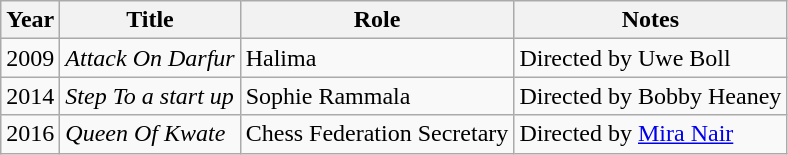<table class="wikitable sortable">
<tr>
<th scope="col">Year</th>
<th scope="col">Title</th>
<th scope="col">Role</th>
<th scope="col" class="unsortable">Notes</th>
</tr>
<tr>
<td>2009</td>
<td><em>Attack On Darfur</em></td>
<td>Halima</td>
<td>Directed by Uwe Boll</td>
</tr>
<tr>
<td>2014</td>
<td><em>Step To a start up</em></td>
<td>Sophie Rammala</td>
<td>Directed by Bobby Heaney</td>
</tr>
<tr>
<td>2016</td>
<td><em>Queen Of Kwate</em></td>
<td>Chess Federation Secretary</td>
<td>Directed by <a href='#'>Mira Nair</a></td>
</tr>
</table>
